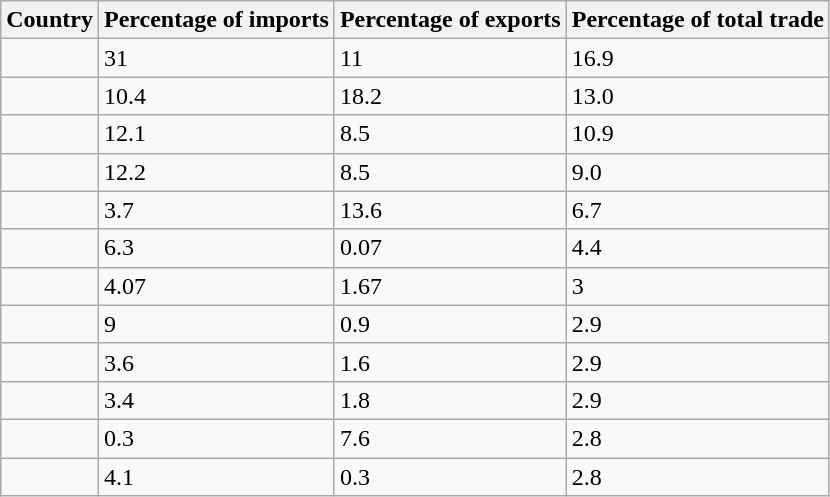<table class="wikitable sortable">
<tr>
<th>Country</th>
<th>Percentage of imports</th>
<th>Percentage of exports</th>
<th>Percentage of total trade</th>
</tr>
<tr>
<td></td>
<td>31</td>
<td>11</td>
<td>16.9</td>
</tr>
<tr>
<td></td>
<td>10.4</td>
<td>18.2</td>
<td>13.0</td>
</tr>
<tr>
<td></td>
<td>12.1</td>
<td>8.5</td>
<td>10.9</td>
</tr>
<tr>
<td></td>
<td>12.2</td>
<td>8.5</td>
<td>9.0</td>
</tr>
<tr>
<td></td>
<td>3.7</td>
<td>13.6</td>
<td>6.7</td>
</tr>
<tr>
<td></td>
<td>6.3</td>
<td>0.07</td>
<td>4.4</td>
</tr>
<tr>
<td></td>
<td>4.07</td>
<td>1.67</td>
<td>3</td>
</tr>
<tr>
<td></td>
<td>9</td>
<td>0.9</td>
<td>2.9</td>
</tr>
<tr>
<td></td>
<td>3.6</td>
<td>1.6</td>
<td>2.9</td>
</tr>
<tr>
<td></td>
<td>3.4</td>
<td>1.8</td>
<td>2.9</td>
</tr>
<tr>
<td></td>
<td>0.3</td>
<td>7.6</td>
<td>2.8</td>
</tr>
<tr>
<td></td>
<td>4.1</td>
<td>0.3</td>
<td>2.8</td>
</tr>
</table>
